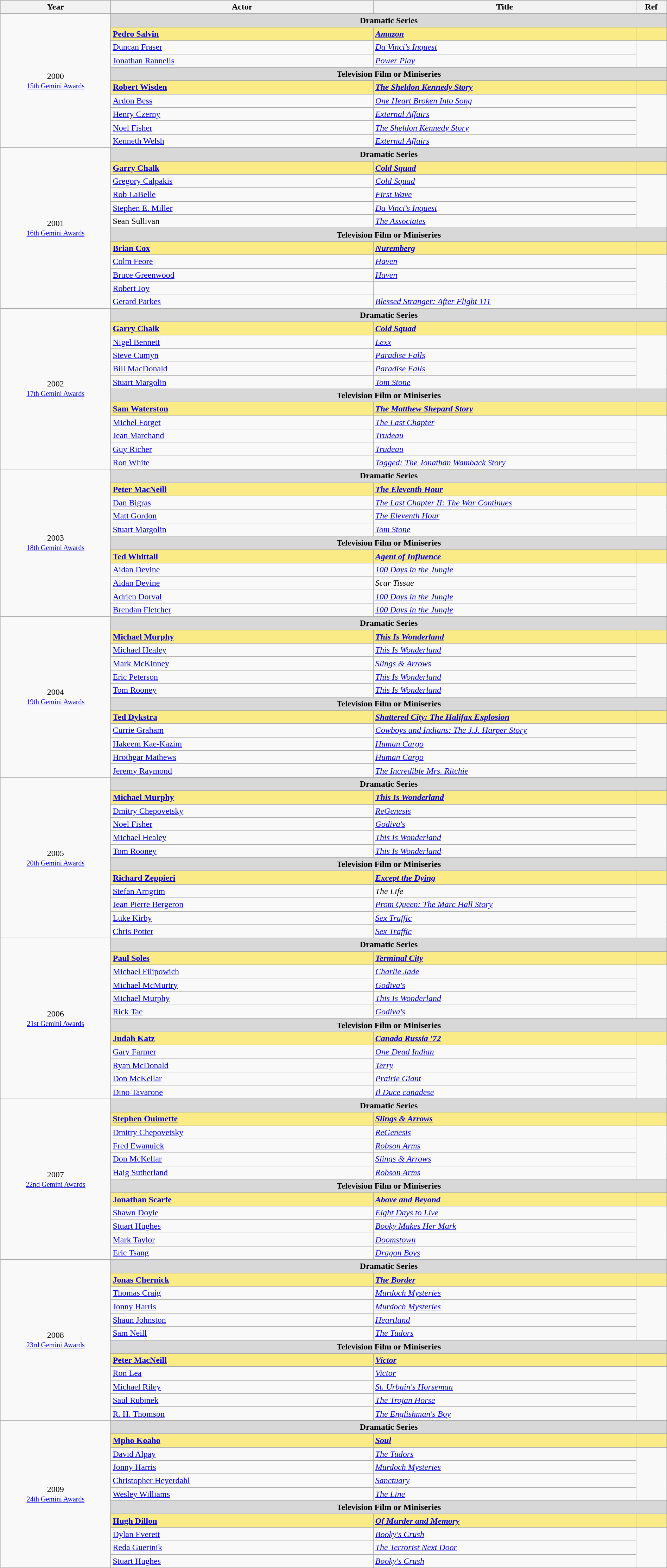<table class="wikitable" style="width:100%;">
<tr style="background:#bebebe;">
<th style="width:8%;">Year</th>
<th style="width:19%;">Actor</th>
<th style="width:19%;">Title</th>
<th style="width:2%;">Ref</th>
</tr>
<tr>
<td rowspan="11" align="center">2000 <br> <small><a href='#'>15th Gemini Awards</a></small></td>
</tr>
<tr>
<td colspan=3 align=center style="background:#D8D8D8;"><strong>Dramatic Series</strong></td>
</tr>
<tr style="background:#FAEB86;">
<td><strong><a href='#'>Pedro Salvin</a></strong></td>
<td><strong><em><a href='#'>Amazon</a></em></strong></td>
<td></td>
</tr>
<tr>
<td><a href='#'>Duncan Fraser</a></td>
<td><em><a href='#'>Da Vinci's Inquest</a></em></td>
<td rowspan=2></td>
</tr>
<tr>
<td><a href='#'>Jonathan Rannells</a></td>
<td><em><a href='#'>Power Play</a></em></td>
</tr>
<tr>
<td colspan=3 align=center style="background:#D8D8D8;"><strong>Television Film or Miniseries</strong></td>
</tr>
<tr style="background:#FAEB86;">
<td><strong><a href='#'>Robert Wisden</a></strong></td>
<td><strong><em><a href='#'>The Sheldon Kennedy Story</a></em></strong></td>
<td></td>
</tr>
<tr>
<td><a href='#'>Ardon Bess</a></td>
<td><em><a href='#'>One Heart Broken Into Song</a></em></td>
<td rowspan=4></td>
</tr>
<tr>
<td><a href='#'>Henry Czerny</a></td>
<td><em><a href='#'>External Affairs</a></em></td>
</tr>
<tr>
<td><a href='#'>Noel Fisher</a></td>
<td><em><a href='#'>The Sheldon Kennedy Story</a></em></td>
</tr>
<tr>
<td><a href='#'>Kenneth Welsh</a></td>
<td><em><a href='#'>External Affairs</a></em></td>
</tr>
<tr>
<td rowspan="13" align="center">2001 <br> <small><a href='#'>16th Gemini Awards</a></small></td>
</tr>
<tr>
<td colspan=3 align=center style="background:#D8D8D8;"><strong>Dramatic Series</strong></td>
</tr>
<tr style="background:#FAEB86;">
<td><strong><a href='#'>Garry Chalk</a></strong></td>
<td><strong><em><a href='#'>Cold Squad</a></em></strong></td>
<td></td>
</tr>
<tr>
<td><a href='#'>Gregory Calpakis</a></td>
<td><em><a href='#'>Cold Squad</a></em></td>
<td rowspan=4></td>
</tr>
<tr>
<td><a href='#'>Rob LaBelle</a></td>
<td><em><a href='#'>First Wave</a></em></td>
</tr>
<tr>
<td><a href='#'>Stephen E. Miller</a></td>
<td><em><a href='#'>Da Vinci's Inquest</a></em></td>
</tr>
<tr>
<td>Sean Sullivan</td>
<td><em><a href='#'>The Associates</a></em></td>
</tr>
<tr>
<td colspan=3 align=center style="background:#D8D8D8;"><strong>Television Film or Miniseries</strong></td>
</tr>
<tr style="background:#FAEB86;">
<td><strong><a href='#'>Brian Cox</a></strong></td>
<td><strong><em><a href='#'>Nuremberg</a></em></strong></td>
<td></td>
</tr>
<tr>
<td><a href='#'>Colm Feore</a></td>
<td><em><a href='#'>Haven</a></em></td>
<td rowspan=4></td>
</tr>
<tr>
<td><a href='#'>Bruce Greenwood</a></td>
<td><em><a href='#'>Haven</a></em></td>
</tr>
<tr>
<td><a href='#'>Robert Joy</a></td>
<td><em></em></td>
</tr>
<tr>
<td><a href='#'>Gerard Parkes</a></td>
<td><em><a href='#'>Blessed Stranger: After Flight 111</a></em></td>
</tr>
<tr>
<td rowspan="13" align="center">2002 <br> <small><a href='#'>17th Gemini Awards</a></small></td>
</tr>
<tr style="background:#FAEB86;">
<td colspan=3 align=center style="background:#D8D8D8;"><strong>Dramatic Series</strong></td>
</tr>
<tr style="background:#FAEB86;">
<td><strong><a href='#'>Garry Chalk</a></strong></td>
<td><strong><em><a href='#'>Cold Squad</a></em></strong></td>
<td></td>
</tr>
<tr>
<td><a href='#'>Nigel Bennett</a></td>
<td><em><a href='#'>Lexx</a></em></td>
<td rowspan=4></td>
</tr>
<tr>
<td><a href='#'>Steve Cumyn</a></td>
<td><em><a href='#'>Paradise Falls</a></em></td>
</tr>
<tr>
<td><a href='#'>Bill MacDonald</a></td>
<td><em><a href='#'>Paradise Falls</a></em></td>
</tr>
<tr>
<td><a href='#'>Stuart Margolin</a></td>
<td><em><a href='#'>Tom Stone</a></em></td>
</tr>
<tr>
<td colspan=3 align=center style="background:#D8D8D8;"><strong>Television Film or Miniseries</strong></td>
</tr>
<tr style="background:#FAEB86;">
<td><strong><a href='#'>Sam Waterston</a></strong></td>
<td><strong><em><a href='#'>The Matthew Shepard Story</a></em></strong></td>
<td></td>
</tr>
<tr>
<td><a href='#'>Michel Forget</a></td>
<td><em><a href='#'>The Last Chapter</a></em></td>
<td rowspan=4></td>
</tr>
<tr>
<td><a href='#'>Jean Marchand</a></td>
<td><em><a href='#'>Trudeau</a></em></td>
</tr>
<tr>
<td><a href='#'>Guy Richer</a></td>
<td><em><a href='#'>Trudeau</a></em></td>
</tr>
<tr>
<td><a href='#'>Ron White</a></td>
<td><em><a href='#'>Tagged: The Jonathan Wamback Story</a></em></td>
</tr>
<tr>
<td rowspan="12" align="center">2003 <br> <small><a href='#'>18th Gemini Awards</a></small></td>
</tr>
<tr style="background:#FAEB86;">
<td colspan=3 align=center style="background:#D8D8D8;"><strong>Dramatic Series</strong></td>
</tr>
<tr style="background:#FAEB86;">
<td><strong><a href='#'>Peter MacNeill</a></strong></td>
<td><strong><em><a href='#'>The Eleventh Hour</a></em></strong></td>
<td></td>
</tr>
<tr>
<td><a href='#'>Dan Bigras</a></td>
<td><em><a href='#'>The Last Chapter II: The War Continues</a></em></td>
<td rowspan=3></td>
</tr>
<tr>
<td><a href='#'>Matt Gordon</a></td>
<td><em><a href='#'>The Eleventh Hour</a></em></td>
</tr>
<tr>
<td><a href='#'>Stuart Margolin</a></td>
<td><em><a href='#'>Tom Stone</a></em></td>
</tr>
<tr>
<td colspan=3 align=center style="background:#D8D8D8;"><strong>Television Film or Miniseries</strong></td>
</tr>
<tr style="background:#FAEB86;">
<td><strong><a href='#'>Ted Whittall</a></strong></td>
<td><strong><em><a href='#'>Agent of Influence</a></em></strong></td>
<td></td>
</tr>
<tr>
<td><a href='#'>Aidan Devine</a></td>
<td><em><a href='#'>100 Days in the Jungle</a></em></td>
<td rowspan=4></td>
</tr>
<tr>
<td><a href='#'>Aidan Devine</a></td>
<td><em>Scar Tissue</em></td>
</tr>
<tr>
<td><a href='#'>Adrien Dorval</a></td>
<td><em><a href='#'>100 Days in the Jungle</a></em></td>
</tr>
<tr>
<td><a href='#'>Brendan Fletcher</a></td>
<td><em><a href='#'>100 Days in the Jungle</a></em></td>
</tr>
<tr>
<td rowspan="13" align="center">2004 <br> <small><a href='#'>19th Gemini Awards</a></small></td>
</tr>
<tr style="background:#FAEB86;">
<td colspan=3 align=center style="background:#D8D8D8;"><strong>Dramatic Series</strong></td>
</tr>
<tr style="background:#FAEB86;">
<td><strong><a href='#'>Michael Murphy</a></strong></td>
<td><strong><em><a href='#'>This Is Wonderland</a></em></strong></td>
<td></td>
</tr>
<tr>
<td><a href='#'>Michael Healey</a></td>
<td><em><a href='#'>This Is Wonderland</a></em></td>
<td rowspan=4></td>
</tr>
<tr>
<td><a href='#'>Mark McKinney</a></td>
<td><em><a href='#'>Slings & Arrows</a></em></td>
</tr>
<tr>
<td><a href='#'>Eric Peterson</a></td>
<td><em><a href='#'>This Is Wonderland</a></em></td>
</tr>
<tr>
<td><a href='#'>Tom Rooney</a></td>
<td><em><a href='#'>This Is Wonderland</a></em></td>
</tr>
<tr>
<td colspan=3 align=center style="background:#D8D8D8;"><strong>Television Film or Miniseries</strong></td>
</tr>
<tr style="background:#FAEB86;">
<td><strong><a href='#'>Ted Dykstra</a></strong></td>
<td><strong><em><a href='#'>Shattered City: The Halifax Explosion</a></em></strong></td>
<td></td>
</tr>
<tr>
<td><a href='#'>Currie Graham</a></td>
<td><em><a href='#'>Cowboys and Indians: The J.J. Harper Story</a></em></td>
<td rowspan=4></td>
</tr>
<tr>
<td><a href='#'>Hakeem Kae-Kazim</a></td>
<td><em><a href='#'>Human Cargo</a></em></td>
</tr>
<tr>
<td><a href='#'>Hrothgar Mathews</a></td>
<td><em><a href='#'>Human Cargo</a></em></td>
</tr>
<tr>
<td><a href='#'>Jeremy Raymond</a></td>
<td><em><a href='#'>The Incredible Mrs. Ritchie</a></em></td>
</tr>
<tr>
<td rowspan="13" align="center">2005 <br> <small><a href='#'>20th Gemini Awards</a></small></td>
</tr>
<tr style="background:#FAEB86;">
<td colspan=3 align=center style="background:#D8D8D8;"><strong>Dramatic Series</strong></td>
</tr>
<tr style="background:#FAEB86;">
<td><strong><a href='#'>Michael Murphy</a></strong></td>
<td><strong><em><a href='#'>This Is Wonderland</a></em></strong></td>
<td></td>
</tr>
<tr>
<td><a href='#'>Dmitry Chepovetsky</a></td>
<td><em><a href='#'>ReGenesis</a></em></td>
<td rowspan=4></td>
</tr>
<tr>
<td><a href='#'>Noel Fisher</a></td>
<td><em><a href='#'>Godiva's</a></em></td>
</tr>
<tr>
<td><a href='#'>Michael Healey</a></td>
<td><em><a href='#'>This Is Wonderland</a></em></td>
</tr>
<tr>
<td><a href='#'>Tom Rooney</a></td>
<td><em><a href='#'>This Is Wonderland</a></em></td>
</tr>
<tr>
<td colspan=3 align=center style="background:#D8D8D8;"><strong>Television Film or Miniseries</strong></td>
</tr>
<tr style="background:#FAEB86;">
<td><strong><a href='#'>Richard Zeppieri</a></strong></td>
<td><strong><em><a href='#'>Except the Dying</a></em></strong></td>
<td></td>
</tr>
<tr>
<td><a href='#'>Stefan Arngrim</a></td>
<td><em>The Life</em></td>
<td rowspan=4></td>
</tr>
<tr>
<td><a href='#'>Jean Pierre Bergeron</a></td>
<td><em><a href='#'>Prom Queen: The Marc Hall Story</a></em></td>
</tr>
<tr>
<td><a href='#'>Luke Kirby</a></td>
<td><em><a href='#'>Sex Traffic</a></em></td>
</tr>
<tr>
<td><a href='#'>Chris Potter</a></td>
<td><em><a href='#'>Sex Traffic</a></em></td>
</tr>
<tr>
<td rowspan="13" align="center">2006 <br> <small><a href='#'>21st Gemini Awards</a></small></td>
</tr>
<tr style="background:#FAEB86;">
<td colspan=3 align=center style="background:#D8D8D8;"><strong>Dramatic Series</strong></td>
</tr>
<tr style="background:#FAEB86;">
<td><strong><a href='#'>Paul Soles</a></strong></td>
<td><strong><em><a href='#'>Terminal City</a></em></strong></td>
<td></td>
</tr>
<tr>
<td><a href='#'>Michael Filipowich</a></td>
<td><em><a href='#'>Charlie Jade</a></em></td>
<td rowspan=4></td>
</tr>
<tr>
<td><a href='#'>Michael McMurtry</a></td>
<td><em><a href='#'>Godiva's</a></em></td>
</tr>
<tr>
<td><a href='#'>Michael Murphy</a></td>
<td><em><a href='#'>This Is Wonderland</a></em></td>
</tr>
<tr>
<td><a href='#'>Rick Tae</a></td>
<td><em><a href='#'>Godiva's</a></em></td>
</tr>
<tr>
<td colspan=3 align=center style="background:#D8D8D8;"><strong>Television Film or Miniseries</strong></td>
</tr>
<tr style="background:#FAEB86;">
<td><strong><a href='#'>Judah Katz</a></strong></td>
<td><strong><em><a href='#'>Canada Russia '72</a></em></strong></td>
<td></td>
</tr>
<tr>
<td><a href='#'>Gary Farmer</a></td>
<td><em><a href='#'>One Dead Indian</a></em></td>
<td rowspan=4></td>
</tr>
<tr>
<td><a href='#'>Ryan McDonald</a></td>
<td><em><a href='#'>Terry</a></em></td>
</tr>
<tr>
<td><a href='#'>Don McKellar</a></td>
<td><em><a href='#'>Prairie Giant</a></em></td>
</tr>
<tr>
<td><a href='#'>Dino Tavarone</a></td>
<td><em><a href='#'>Il Duce canadese</a></em></td>
</tr>
<tr>
<td rowspan="13" align="center">2007 <br> <small><a href='#'>22nd Gemini Awards</a></small></td>
</tr>
<tr style="background:#FAEB86;">
<td colspan=3 align=center style="background:#D8D8D8;"><strong>Dramatic Series</strong></td>
</tr>
<tr style="background:#FAEB86;">
<td><strong><a href='#'>Stephen Ouimette</a></strong></td>
<td><strong><em><a href='#'>Slings & Arrows</a></em></strong></td>
<td></td>
</tr>
<tr>
<td><a href='#'>Dmitry Chepovetsky</a></td>
<td><em><a href='#'>ReGenesis</a></em></td>
<td rowspan=4></td>
</tr>
<tr>
<td><a href='#'>Fred Ewanuick</a></td>
<td><em><a href='#'>Robson Arms</a></em></td>
</tr>
<tr>
<td><a href='#'>Don McKellar</a></td>
<td><em><a href='#'>Slings & Arrows</a></em></td>
</tr>
<tr>
<td><a href='#'>Haig Sutherland</a></td>
<td><em><a href='#'>Robson Arms</a></em></td>
</tr>
<tr>
<td colspan=3 align=center style="background:#D8D8D8;"><strong>Television Film or Miniseries</strong></td>
</tr>
<tr style="background:#FAEB86;">
<td><strong><a href='#'>Jonathan Scarfe</a></strong></td>
<td><strong><em><a href='#'>Above and Beyond</a></em></strong></td>
<td></td>
</tr>
<tr>
<td><a href='#'>Shawn Doyle</a></td>
<td><em><a href='#'>Eight Days to Live</a></em></td>
<td rowspan=4></td>
</tr>
<tr>
<td><a href='#'>Stuart Hughes</a></td>
<td><em><a href='#'>Booky Makes Her Mark</a></em></td>
</tr>
<tr>
<td><a href='#'>Mark Taylor</a></td>
<td><em><a href='#'>Doomstown</a></em></td>
</tr>
<tr>
<td><a href='#'>Eric Tsang</a></td>
<td><em><a href='#'>Dragon Boys</a></em></td>
</tr>
<tr>
<td rowspan="13" align="center">2008 <br> <small><a href='#'>23rd Gemini Awards</a></small></td>
</tr>
<tr style="background:#FAEB86;">
<td colspan=3 align=center style="background:#D8D8D8;"><strong>Dramatic Series</strong></td>
</tr>
<tr style="background:#FAEB86;">
<td><strong><a href='#'>Jonas Chernick</a></strong></td>
<td><strong><em><a href='#'>The Border</a></em></strong></td>
<td></td>
</tr>
<tr>
<td><a href='#'>Thomas Craig</a></td>
<td><em><a href='#'>Murdoch Mysteries</a></em></td>
<td rowspan=4></td>
</tr>
<tr>
<td><a href='#'>Jonny Harris</a></td>
<td><em><a href='#'>Murdoch Mysteries</a></em></td>
</tr>
<tr>
<td><a href='#'>Shaun Johnston</a></td>
<td><em><a href='#'>Heartland</a></em></td>
</tr>
<tr>
<td><a href='#'>Sam Neill</a></td>
<td><em><a href='#'>The Tudors</a></em></td>
</tr>
<tr>
<td colspan=3 align=center style="background:#D8D8D8;"><strong>Television Film or Miniseries</strong></td>
</tr>
<tr style="background:#FAEB86;">
<td><strong><a href='#'>Peter MacNeill</a></strong></td>
<td><strong><em><a href='#'>Victor</a></em></strong></td>
<td></td>
</tr>
<tr>
<td><a href='#'>Ron Lea</a></td>
<td><em><a href='#'>Victor</a></em></td>
<td rowspan=4></td>
</tr>
<tr>
<td><a href='#'>Michael Riley</a></td>
<td><em><a href='#'>St. Urbain's Horseman</a></em></td>
</tr>
<tr>
<td><a href='#'>Saul Rubinek</a></td>
<td><em><a href='#'>The Trojan Horse</a></em></td>
</tr>
<tr>
<td><a href='#'>R. H. Thomson</a></td>
<td><em><a href='#'>The Englishman's Boy</a></em></td>
</tr>
<tr>
<td rowspan="12" align="center">2009 <br> <small><a href='#'>24th Gemini Awards</a></small></td>
</tr>
<tr style="background:#FAEB86;">
<td colspan=3 align=center style="background:#D8D8D8;"><strong>Dramatic Series</strong></td>
</tr>
<tr style="background:#FAEB86;">
<td><strong><a href='#'>Mpho Koaho</a></strong></td>
<td><strong><em><a href='#'>Soul</a></em></strong></td>
<td></td>
</tr>
<tr>
<td><a href='#'>David Alpay</a></td>
<td><em><a href='#'>The Tudors</a></em></td>
<td rowspan=4></td>
</tr>
<tr>
<td><a href='#'>Jonny Harris</a></td>
<td><em><a href='#'>Murdoch Mysteries</a></em></td>
</tr>
<tr>
<td><a href='#'>Christopher Heyerdahl</a></td>
<td><em><a href='#'>Sanctuary</a></em></td>
</tr>
<tr>
<td><a href='#'>Wesley Williams</a></td>
<td><em><a href='#'>The Line</a></em></td>
</tr>
<tr>
<td colspan=3 align=center style="background:#D8D8D8;"><strong>Television Film or Miniseries</strong></td>
</tr>
<tr style="background:#FAEB86;">
<td><strong><a href='#'>Hugh Dillon</a></strong></td>
<td><strong><em><a href='#'>Of Murder and Memory</a></em></strong></td>
<td></td>
</tr>
<tr>
<td><a href='#'>Dylan Everett</a></td>
<td><em><a href='#'>Booky's Crush</a></em></td>
<td rowspan=3></td>
</tr>
<tr>
<td><a href='#'>Reda Guerinik</a></td>
<td><em><a href='#'>The Terrorist Next Door</a></em></td>
</tr>
<tr>
<td><a href='#'>Stuart Hughes</a></td>
<td><em><a href='#'>Booky's Crush</a></em></td>
</tr>
</table>
